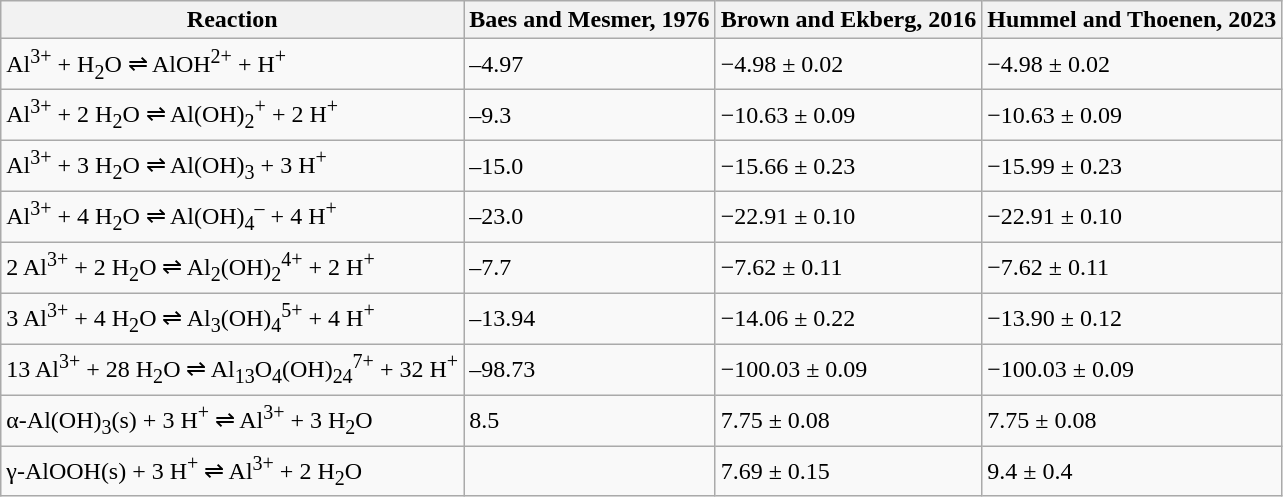<table class="wikitable">
<tr>
<th>Reaction</th>
<th>Baes and Mesmer, 1976</th>
<th>Brown and Ekberg, 2016</th>
<th>Hummel and Thoenen, 2023</th>
</tr>
<tr>
<td>Al<sup>3+</sup> + H<sub>2</sub>O ⇌ AlOH<sup>2+</sup> + H<sup>+</sup></td>
<td>–4.97</td>
<td>−4.98 ± 0.02</td>
<td>−4.98 ± 0.02</td>
</tr>
<tr>
<td>Al<sup>3+</sup> + 2 H<sub>2</sub>O ⇌ Al(OH)<sub>2</sub><sup>+</sup> + 2 H<sup>+</sup></td>
<td>–9.3</td>
<td>−10.63 ± 0.09</td>
<td>−10.63 ± 0.09</td>
</tr>
<tr>
<td>Al<sup>3+</sup> + 3 H<sub>2</sub>O ⇌ Al(OH)<sub>3</sub> + 3 H<sup>+</sup></td>
<td>–15.0</td>
<td>−15.66 ± 0.23</td>
<td>−15.99 ± 0.23</td>
</tr>
<tr>
<td>Al<sup>3+</sup> + 4 H<sub>2</sub>O ⇌ Al(OH)<sub>4</sub><sup>–</sup> + 4 H<sup>+</sup></td>
<td>–23.0</td>
<td>−22.91 ± 0.10</td>
<td>−22.91 ± 0.10</td>
</tr>
<tr>
<td>2 Al<sup>3+</sup> + 2 H<sub>2</sub>O ⇌ Al<sub>2</sub>(OH)<sub>2</sub><sup>4+</sup> + 2 H<sup>+</sup></td>
<td>–7.7</td>
<td>−7.62 ± 0.11</td>
<td>−7.62 ± 0.11</td>
</tr>
<tr>
<td>3 Al<sup>3+</sup> + 4 H<sub>2</sub>O ⇌ Al<sub>3</sub>(OH)<sub>4</sub><sup>5+</sup> + 4 H<sup>+</sup></td>
<td>–13.94</td>
<td>−14.06 ± 0.22</td>
<td>−13.90 ± 0.12</td>
</tr>
<tr>
<td>13 Al<sup>3+</sup> + 28 H<sub>2</sub>O ⇌ Al<sub>13</sub>O<sub>4</sub>(OH)<sub>24</sub><sup>7+</sup> + 32 H<sup>+</sup></td>
<td>–98.73</td>
<td>−100.03 ± 0.09</td>
<td>−100.03 ± 0.09</td>
</tr>
<tr>
<td>α-Al(OH)<sub>3</sub>(s) + 3 H<sup>+</sup> ⇌ Al<sup>3+</sup> + 3 H<sub>2</sub>O</td>
<td>8.5</td>
<td>7.75 ± 0.08</td>
<td>7.75 ± 0.08</td>
</tr>
<tr>
<td>γ-AlOOH(s) + 3 H<sup>+</sup> ⇌ Al<sup>3+</sup> + 2 H<sub>2</sub>O</td>
<td></td>
<td>7.69 ± 0.15</td>
<td>9.4 ± 0.4</td>
</tr>
</table>
